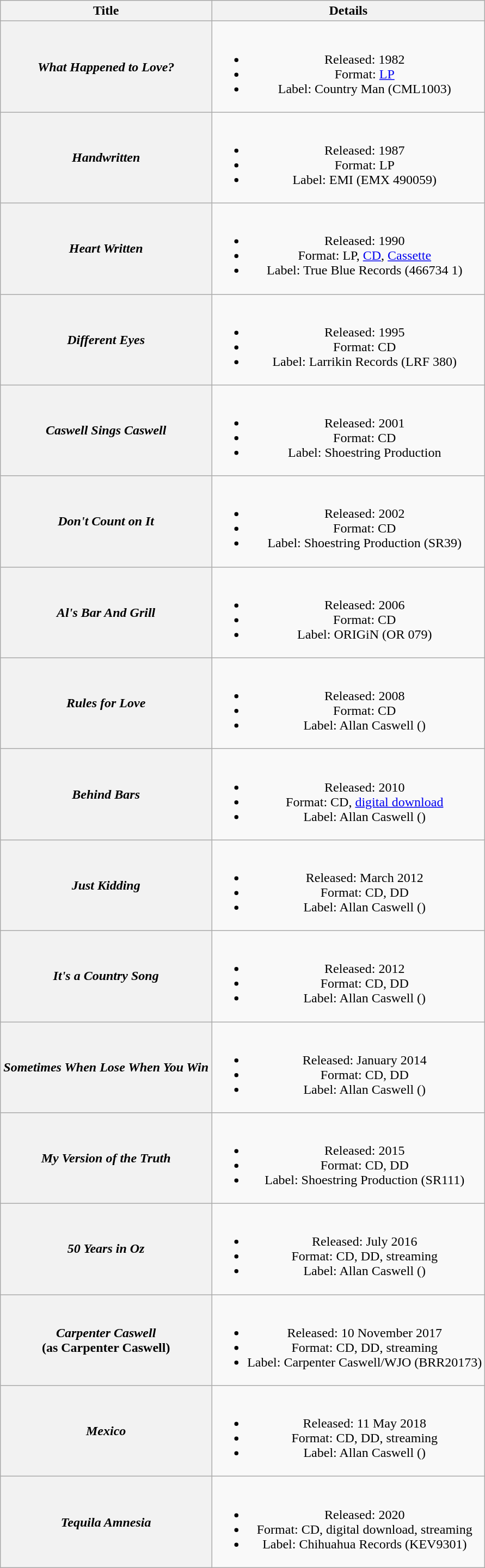<table class="wikitable plainrowheaders" style="text-align:center;" border="1">
<tr>
<th>Title</th>
<th>Details</th>
</tr>
<tr>
<th scope="row"><em>What Happened to Love?</em></th>
<td><br><ul><li>Released: 1982</li><li>Format: <a href='#'>LP</a></li><li>Label: Country Man (CML1003)</li></ul></td>
</tr>
<tr>
<th scope="row"><em>Handwritten</em></th>
<td><br><ul><li>Released: 1987</li><li>Format: LP</li><li>Label: EMI (EMX 490059)</li></ul></td>
</tr>
<tr>
<th scope="row"><em>Heart Written</em></th>
<td><br><ul><li>Released: 1990</li><li>Format: LP, <a href='#'>CD</a>, <a href='#'>Cassette</a></li><li>Label: True Blue Records (466734 1)</li></ul></td>
</tr>
<tr>
<th scope="row"><em>Different Eyes</em></th>
<td><br><ul><li>Released: 1995</li><li>Format: CD</li><li>Label: Larrikin Records (LRF 380)</li></ul></td>
</tr>
<tr>
<th scope="row"><em>Caswell Sings Caswell</em></th>
<td><br><ul><li>Released: 2001</li><li>Format: CD</li><li>Label: Shoestring Production</li></ul></td>
</tr>
<tr>
<th scope="row"><em>Don't Count on It</em></th>
<td><br><ul><li>Released: 2002</li><li>Format: CD</li><li>Label: Shoestring Production (SR39)</li></ul></td>
</tr>
<tr>
<th scope="row"><em>Al's Bar And Grill</em></th>
<td><br><ul><li>Released: 2006</li><li>Format: CD</li><li>Label: ORIGiN (OR 079)</li></ul></td>
</tr>
<tr>
<th scope="row"><em>Rules for Love</em></th>
<td><br><ul><li>Released: 2008</li><li>Format: CD</li><li>Label: Allan Caswell ()</li></ul></td>
</tr>
<tr>
<th scope="row"><em>Behind Bars</em></th>
<td><br><ul><li>Released: 2010</li><li>Format: CD, <a href='#'>digital download</a></li><li>Label: Allan Caswell ()</li></ul></td>
</tr>
<tr>
<th scope="row"><em>Just Kidding</em></th>
<td><br><ul><li>Released: March 2012</li><li>Format: CD, DD</li><li>Label: Allan Caswell ()</li></ul></td>
</tr>
<tr>
<th scope="row"><em>It's a Country Song</em></th>
<td><br><ul><li>Released: 2012</li><li>Format: CD, DD</li><li>Label: Allan Caswell ()</li></ul></td>
</tr>
<tr>
<th scope="row"><em>Sometimes When Lose When You Win</em></th>
<td><br><ul><li>Released: January 2014</li><li>Format: CD, DD</li><li>Label: Allan Caswell ()</li></ul></td>
</tr>
<tr>
<th scope="row"><em>My Version of the Truth</em></th>
<td><br><ul><li>Released: 2015</li><li>Format: CD, DD</li><li>Label: Shoestring Production (SR111)</li></ul></td>
</tr>
<tr>
<th scope="row"><em>50 Years in Oz</em></th>
<td><br><ul><li>Released: July 2016</li><li>Format: CD, DD, streaming</li><li>Label: Allan Caswell ()</li></ul></td>
</tr>
<tr>
<th scope="row"><em>Carpenter Caswell</em> <br> (as Carpenter Caswell)</th>
<td><br><ul><li>Released: 10 November 2017</li><li>Format: CD, DD, streaming</li><li>Label: Carpenter Caswell/WJO (BRR20173)</li></ul></td>
</tr>
<tr>
<th scope="row"><em>Mexico</em></th>
<td><br><ul><li>Released: 11 May 2018</li><li>Format: CD, DD, streaming</li><li>Label: Allan Caswell ()</li></ul></td>
</tr>
<tr>
<th scope="row"><em>Tequila Amnesia</em></th>
<td><br><ul><li>Released: 2020</li><li>Format: CD, digital download, streaming</li><li>Label: Chihuahua Records (KEV9301)</li></ul></td>
</tr>
</table>
